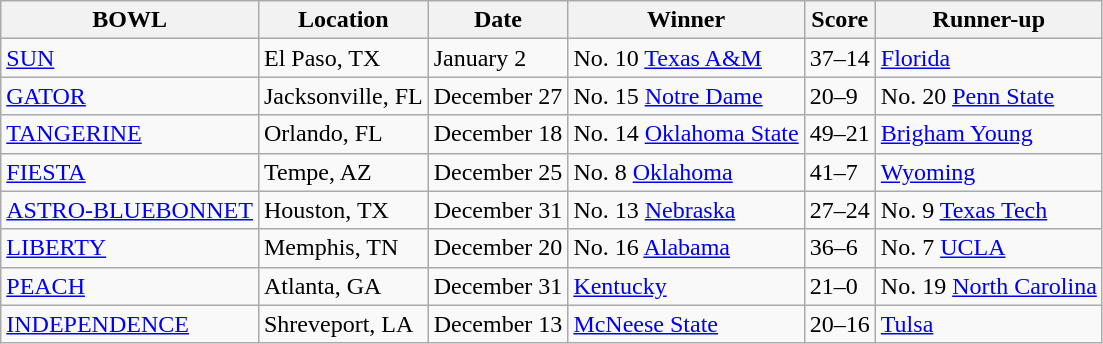<table class="wikitable">
<tr>
<th>BOWL</th>
<th>Location</th>
<th>Date</th>
<th>Winner</th>
<th>Score</th>
<th>Runner-up</th>
</tr>
<tr>
<td><a href='#'>SUN</a></td>
<td>El Paso, TX</td>
<td>January 2</td>
<td>No. 10 <a href='#'>Texas A&M</a></td>
<td>37–14</td>
<td><a href='#'>Florida</a></td>
</tr>
<tr>
<td><a href='#'>GATOR</a></td>
<td>Jacksonville, FL</td>
<td>December 27</td>
<td>No. 15 <a href='#'>Notre Dame</a></td>
<td>20–9</td>
<td>No. 20 <a href='#'>Penn State</a></td>
</tr>
<tr>
<td><a href='#'>TANGERINE</a></td>
<td>Orlando, FL</td>
<td>December 18</td>
<td>No. 14 <a href='#'>Oklahoma State</a></td>
<td>49–21</td>
<td><a href='#'>Brigham Young</a></td>
</tr>
<tr>
<td><a href='#'>FIESTA</a></td>
<td>Tempe, AZ</td>
<td>December 25</td>
<td>No. 8 <a href='#'>Oklahoma</a></td>
<td>41–7</td>
<td><a href='#'>Wyoming</a></td>
</tr>
<tr>
<td><a href='#'>ASTRO-BLUEBONNET</a></td>
<td>Houston, TX</td>
<td>December 31</td>
<td>No. 13 <a href='#'>Nebraska</a></td>
<td>27–24</td>
<td>No. 9 <a href='#'>Texas Tech</a></td>
</tr>
<tr>
<td><a href='#'>LIBERTY</a></td>
<td>Memphis, TN</td>
<td>December 20</td>
<td>No. 16 <a href='#'>Alabama</a></td>
<td>36–6</td>
<td>No. 7 <a href='#'>UCLA</a></td>
</tr>
<tr>
<td><a href='#'>PEACH</a></td>
<td>Atlanta, GA</td>
<td>December 31</td>
<td><a href='#'>Kentucky</a></td>
<td>21–0</td>
<td>No. 19 <a href='#'>North Carolina</a></td>
</tr>
<tr>
<td><a href='#'>INDEPENDENCE</a></td>
<td>Shreveport, LA</td>
<td>December 13</td>
<td><a href='#'>McNeese State</a></td>
<td>20–16</td>
<td><a href='#'>Tulsa</a></td>
</tr>
</table>
